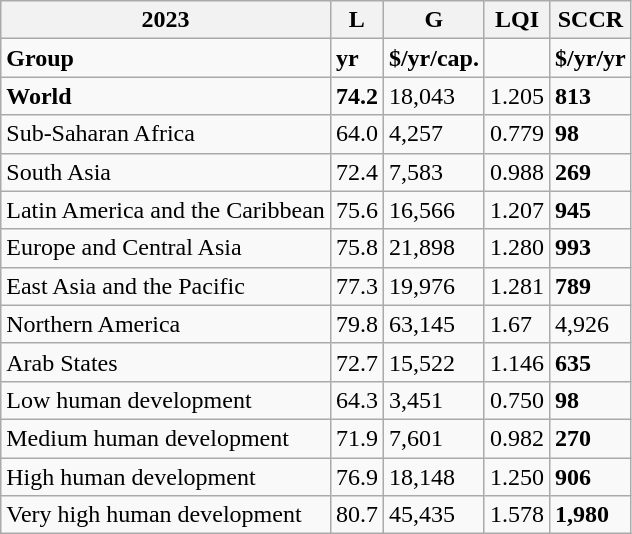<table class="wikitable">
<tr>
<th>2023</th>
<th>L</th>
<th>G</th>
<th>LQI</th>
<th>SCCR</th>
</tr>
<tr>
<td><strong>Group</strong></td>
<td><strong>yr</strong></td>
<td><strong>$/yr/cap.</strong></td>
<td></td>
<td><strong>$/yr/yr</strong></td>
</tr>
<tr>
<td><strong>World</strong></td>
<td><strong>74.2</strong></td>
<td>18,043</td>
<td>1.205</td>
<td><strong>813</strong></td>
</tr>
<tr>
<td>Sub-Saharan Africa</td>
<td>64.0</td>
<td>4,257</td>
<td>0.779</td>
<td><strong>98</strong></td>
</tr>
<tr>
<td>South Asia</td>
<td>72.4</td>
<td>7,583</td>
<td>0.988</td>
<td><strong>269</strong></td>
</tr>
<tr>
<td>Latin America and the Caribbean</td>
<td>75.6</td>
<td>16,566</td>
<td>1.207</td>
<td><strong>945</strong></td>
</tr>
<tr>
<td>Europe and Central Asia</td>
<td>75.8</td>
<td>21,898</td>
<td>1.280</td>
<td><strong>993</strong></td>
</tr>
<tr>
<td>East Asia and the Pacific</td>
<td>77.3</td>
<td>19,976</td>
<td>1.281</td>
<td><strong>789</strong></td>
</tr>
<tr>
<td>Northern America</td>
<td>79.8</td>
<td>63,145</td>
<td>1.67</td>
<td>4,926</td>
</tr>
<tr>
<td>Arab States</td>
<td>72.7</td>
<td>15,522</td>
<td>1.146</td>
<td><strong>635</strong></td>
</tr>
<tr>
<td>Low human development</td>
<td>64.3</td>
<td>3,451</td>
<td>0.750</td>
<td><strong>98</strong></td>
</tr>
<tr>
<td>Medium human development</td>
<td>71.9</td>
<td>7,601</td>
<td>0.982</td>
<td><strong>270</strong></td>
</tr>
<tr>
<td>High human development</td>
<td>76.9</td>
<td>18,148</td>
<td>1.250</td>
<td><strong>906</strong></td>
</tr>
<tr>
<td>Very high human development</td>
<td>80.7</td>
<td>45,435</td>
<td>1.578</td>
<td><strong>1,980</strong></td>
</tr>
</table>
